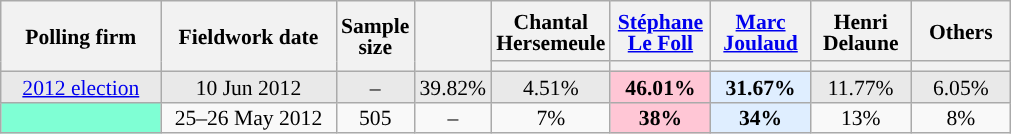<table class="wikitable sortable" style="text-align:center;font-size:90%;line-height:14px;">
<tr style="height:40px;">
<th style="width:100px;" rowspan="2">Polling firm</th>
<th style="width:110px;" rowspan="2">Fieldwork date</th>
<th style="width:35px;" rowspan="2">Sample<br>size</th>
<th style="width:30px;" rowspan="2"></th>
<th class="unsortable" style="width:60px;">Chantal Hersemeule<br></th>
<th class="unsortable" style="width:60px;"><a href='#'>Stéphane Le Foll</a><br></th>
<th class="unsortable" style="width:60px;"><a href='#'>Marc Joulaud</a><br></th>
<th class="unsortable" style="width:60px;">Henri Delaune<br></th>
<th class="unsortable" style="width:60px;">Others</th>
</tr>
<tr>
<th style="background:"></th>
<th style="background:"></th>
<th style="background:"></th>
<th style="background:"></th>
<th style="background:"></th>
</tr>
<tr style="background:#E9E9E9;">
<td><a href='#'>2012 election</a></td>
<td data-sort-value="2012-06-10">10 Jun 2012</td>
<td>–</td>
<td>39.82%</td>
<td>4.51%</td>
<td style="background:#FFC6D5;"><strong>46.01%</strong></td>
<td style="background:#DFEEFF;"><strong>31.67%</strong></td>
<td>11.77%</td>
<td>6.05%</td>
</tr>
<tr>
<td style="background:aquamarine;"></td>
<td data-sort-value="2012-05-26">25–26 May 2012</td>
<td>505</td>
<td>–</td>
<td>7%</td>
<td style="background:#FFC6D5;"><strong>38%</strong></td>
<td style="background:#DFEEFF;"><strong>34%</strong></td>
<td>13%</td>
<td>8%</td>
</tr>
</table>
